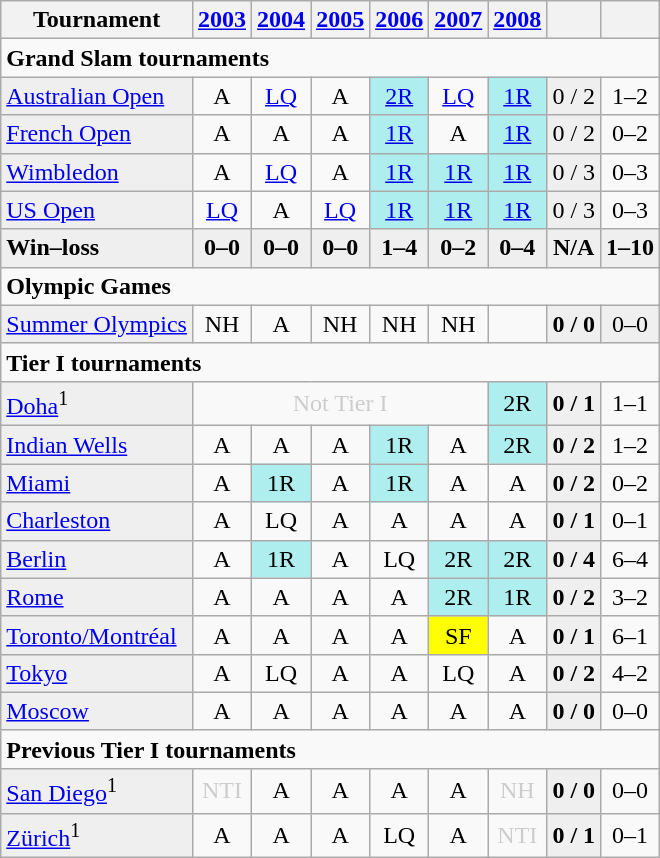<table class="wikitable">
<tr>
<th>Tournament</th>
<th><a href='#'>2003</a></th>
<th><a href='#'>2004</a></th>
<th><a href='#'>2005</a></th>
<th><a href='#'>2006</a></th>
<th><a href='#'>2007</a></th>
<th><a href='#'>2008</a></th>
<th></th>
<th></th>
</tr>
<tr>
<td colspan="9"><strong>Grand Slam tournaments</strong></td>
</tr>
<tr>
<td style="background:#EFEFEF;"><a href='#'>Australian Open</a></td>
<td align="center">A</td>
<td align="center"><a href='#'>LQ</a></td>
<td align="center">A</td>
<td align="center" style="background:#afeeee;"><a href='#'>2R</a></td>
<td align="center"><a href='#'>LQ</a></td>
<td align="center" style="background:#afeeee;"><a href='#'>1R</a></td>
<td align="center" style="background:#EFEFEF;">0 / 2</td>
<td align="center">1–2</td>
</tr>
<tr>
<td style="background:#EFEFEF;"><a href='#'>French Open</a></td>
<td align="center">A</td>
<td align="center">A</td>
<td align="center">A</td>
<td align="center" style="background:#afeeee;"><a href='#'>1R</a></td>
<td align="center">A</td>
<td align="center" style="background:#afeeee;"><a href='#'>1R</a></td>
<td align="center" style="background:#EFEFEF;">0 / 2</td>
<td align="center">0–2</td>
</tr>
<tr>
<td style="background:#EFEFEF;"><a href='#'>Wimbledon</a></td>
<td align="center">A</td>
<td align="center"><a href='#'>LQ</a></td>
<td align="center">A</td>
<td align="center" style="background:#afeeee;"><a href='#'>1R</a></td>
<td align="center" style="background:#afeeee;"><a href='#'>1R</a></td>
<td align="center" style="background:#afeeee;"><a href='#'>1R</a></td>
<td align="center" style="background:#EFEFEF;">0 / 3</td>
<td align="center">0–3</td>
</tr>
<tr>
<td style="background:#EFEFEF;"><a href='#'>US Open</a></td>
<td align="center"><a href='#'>LQ</a></td>
<td align="center">A</td>
<td align="center"><a href='#'>LQ</a></td>
<td align="center" style="background:#afeeee;"><a href='#'>1R</a></td>
<td align="center" style="background:#afeeee;"><a href='#'>1R</a></td>
<td align="center" style="background:#afeeee;"><a href='#'>1R</a></td>
<td align="center" style="background:#EFEFEF;">0 / 3</td>
<td align="center">0–3</td>
</tr>
<tr bgcolor="#efefef">
<td><strong>Win–loss</strong></td>
<td align="center"><strong>0–0</strong></td>
<td align="center"><strong>0–0</strong></td>
<td align="center"><strong>0–0</strong></td>
<td align="center"><strong>1–4</strong></td>
<td align="center"><strong>0–2</strong></td>
<td align="center"><strong>0–4</strong></td>
<td align="center"><strong>N/A</strong></td>
<td align="center"><strong>1–10</strong></td>
</tr>
<tr>
<td colspan="9"><strong>Olympic Games</strong></td>
</tr>
<tr>
<td style="background:#EFEFEF;"><a href='#'>Summer Olympics</a></td>
<td align="center">NH</td>
<td align="center">A</td>
<td align="center">NH</td>
<td align="center">NH</td>
<td align="center">NH</td>
<td align="center"></td>
<td align="center" style="background:#EFEFEF;"><strong>0 / 0</strong></td>
<td align="center" style="background:#EFEFEF;">0–0</td>
</tr>
<tr>
<td colspan="9"><strong>Tier I tournaments</strong></td>
</tr>
<tr>
<td style="background:#EFEFEF;"><a href='#'>Doha</a><sup>1</sup></td>
<td align="center" colspan="5" style="color:#cccccc;">Not Tier I</td>
<td align="center" style="background:#afeeee;">2R</td>
<td align="center" style="background:#EFEFEF;"><strong>0 / 1</strong></td>
<td align="center">1–1</td>
</tr>
<tr>
<td style="background:#EFEFEF;"><a href='#'>Indian Wells</a></td>
<td align="center">A</td>
<td align="center">A</td>
<td align="center">A</td>
<td align="center" style="background:#afeeee;">1R</td>
<td align="center">A</td>
<td align="center" style="background:#afeeee;">2R</td>
<td align="center" style="background:#EFEFEF;"><strong>0 / 2</strong></td>
<td align="center">1–2</td>
</tr>
<tr>
<td style="background:#EFEFEF;"><a href='#'>Miami</a></td>
<td align="center">A</td>
<td align="center" style="background:#afeeee;">1R</td>
<td align="center">A</td>
<td align="center" style="background:#afeeee;">1R</td>
<td align="center">A</td>
<td align="center">A</td>
<td align="center" style="background:#EFEFEF;"><strong>0 / 2</strong></td>
<td align="center">0–2</td>
</tr>
<tr>
<td style="background:#EFEFEF;"><a href='#'>Charleston</a></td>
<td align="center">A</td>
<td align="center">LQ</td>
<td align="center">A</td>
<td align="center">A</td>
<td align="center">A</td>
<td align="center">A</td>
<td align="center" style="background:#EFEFEF;"><strong>0 / 1</strong></td>
<td align="center">0–1</td>
</tr>
<tr>
<td style="background:#EFEFEF;"><a href='#'>Berlin</a></td>
<td align="center">A</td>
<td align="center" style="background:#afeeee;">1R</td>
<td align="center">A</td>
<td align="center">LQ</td>
<td align="center" style="background:#afeeee;">2R</td>
<td align="center" style="background:#afeeee;">2R</td>
<td align="center" style="background:#EFEFEF;"><strong>0 / 4</strong></td>
<td align="center">6–4</td>
</tr>
<tr>
<td style="background:#EFEFEF;"><a href='#'>Rome</a></td>
<td align="center">A</td>
<td align="center">A</td>
<td align="center">A</td>
<td align="center">A</td>
<td align="center" style="background:#afeeee;">2R</td>
<td align="center" style="background:#afeeee;">1R</td>
<td align="center" style="background:#EFEFEF;"><strong>0 / 2</strong></td>
<td align="center">3–2</td>
</tr>
<tr>
<td style="background:#EFEFEF;"><a href='#'>Toronto/Montréal</a></td>
<td align="center">A</td>
<td align="center">A</td>
<td align="center">A</td>
<td align="center">A</td>
<td align="center" style="background:yellow;">SF</td>
<td align="center">A</td>
<td align="center" style="background:#EFEFEF;"><strong>0 / 1</strong></td>
<td align="center">6–1</td>
</tr>
<tr>
<td style="background:#EFEFEF;"><a href='#'>Tokyo</a></td>
<td align="center">A</td>
<td align="center">LQ</td>
<td align="center">A</td>
<td align="center">A</td>
<td align="center">LQ</td>
<td align="center">A</td>
<td align="center" style="background:#EFEFEF;"><strong>0 / 2</strong></td>
<td align="center">4–2</td>
</tr>
<tr>
<td style="background:#EFEFEF;"><a href='#'>Moscow</a></td>
<td align="center">A</td>
<td align="center">A</td>
<td align="center">A</td>
<td align="center">A</td>
<td align="center">A</td>
<td align="center">A</td>
<td align="center" style="background:#EFEFEF;"><strong>0 / 0</strong></td>
<td align="center">0–0</td>
</tr>
<tr>
<td colspan="9"><strong>Previous Tier I tournaments</strong></td>
</tr>
<tr>
<td style="background:#EFEFEF;"><a href='#'>San Diego</a><sup>1</sup></td>
<td align="center" style="color:#cccccc;">NTI</td>
<td align="center">A</td>
<td align="center">A</td>
<td align="center">A</td>
<td align="center">A</td>
<td align="center" style="color:#cccccc;">NH</td>
<td align="center" style="background:#EFEFEF;"><strong>0 / 0</strong></td>
<td align="center">0–0</td>
</tr>
<tr>
<td style="background:#EFEFEF;"><a href='#'>Zürich</a><sup>1</sup></td>
<td align="center">A</td>
<td align="center">A</td>
<td align="center">A</td>
<td align="center">LQ</td>
<td align="center">A</td>
<td align="center" colspan="1" style="color:#cccccc;">NTI</td>
<td align="center" style="background:#EFEFEF;"><strong>0 / 1</strong></td>
<td align="center">0–1</td>
</tr>
</table>
